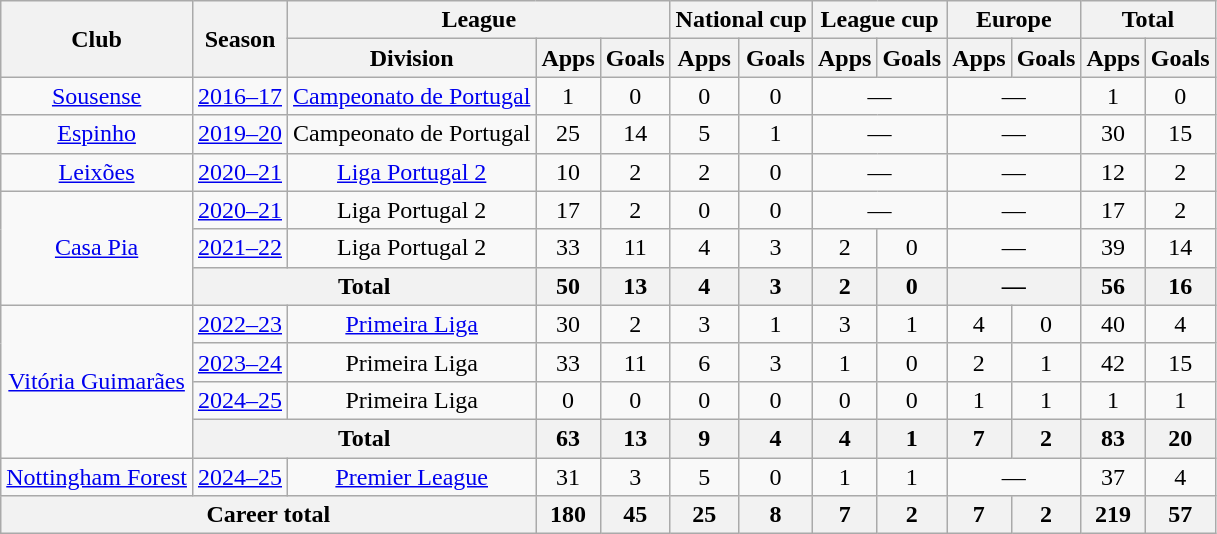<table class="wikitable" style="text-align:center">
<tr>
<th rowspan="2">Club</th>
<th rowspan="2">Season</th>
<th colspan="3">League</th>
<th colspan="2">National cup</th>
<th colspan="2">League cup</th>
<th colspan="2">Europe</th>
<th colspan="2">Total</th>
</tr>
<tr>
<th>Division</th>
<th>Apps</th>
<th>Goals</th>
<th>Apps</th>
<th>Goals</th>
<th>Apps</th>
<th>Goals</th>
<th>Apps</th>
<th>Goals</th>
<th>Apps</th>
<th>Goals</th>
</tr>
<tr>
<td><a href='#'>Sousense</a></td>
<td><a href='#'>2016–17</a></td>
<td><a href='#'>Campeonato de Portugal</a></td>
<td>1</td>
<td>0</td>
<td>0</td>
<td>0</td>
<td colspan="2">—</td>
<td colspan="2">—</td>
<td>1</td>
<td>0</td>
</tr>
<tr>
<td><a href='#'>Espinho</a></td>
<td><a href='#'>2019–20</a></td>
<td>Campeonato de Portugal</td>
<td>25</td>
<td>14</td>
<td>5</td>
<td>1</td>
<td colspan="2">—</td>
<td colspan="2">—</td>
<td>30</td>
<td>15</td>
</tr>
<tr>
<td><a href='#'>Leixões</a></td>
<td><a href='#'>2020–21</a></td>
<td><a href='#'>Liga Portugal 2</a></td>
<td>10</td>
<td>2</td>
<td>2</td>
<td>0</td>
<td colspan="2">—</td>
<td colspan="2">—</td>
<td>12</td>
<td>2</td>
</tr>
<tr>
<td rowspan="3"><a href='#'>Casa Pia</a></td>
<td><a href='#'>2020–21</a></td>
<td>Liga Portugal 2</td>
<td>17</td>
<td>2</td>
<td>0</td>
<td>0</td>
<td colspan="2">—</td>
<td colspan="2">—</td>
<td>17</td>
<td>2</td>
</tr>
<tr>
<td><a href='#'>2021–22</a></td>
<td>Liga Portugal 2</td>
<td>33</td>
<td>11</td>
<td>4</td>
<td>3</td>
<td>2</td>
<td>0</td>
<td colspan="2">—</td>
<td>39</td>
<td>14</td>
</tr>
<tr>
<th colspan="2">Total</th>
<th>50</th>
<th>13</th>
<th>4</th>
<th>3</th>
<th>2</th>
<th>0</th>
<th colspan="2">—</th>
<th>56</th>
<th>16</th>
</tr>
<tr>
<td rowspan="4"><a href='#'>Vitória Guimarães</a></td>
<td><a href='#'>2022–23</a></td>
<td><a href='#'>Primeira Liga</a></td>
<td>30</td>
<td>2</td>
<td>3</td>
<td>1</td>
<td>3</td>
<td>1</td>
<td>4</td>
<td>0</td>
<td>40</td>
<td>4</td>
</tr>
<tr>
<td><a href='#'>2023–24</a></td>
<td>Primeira Liga</td>
<td>33</td>
<td>11</td>
<td>6</td>
<td>3</td>
<td>1</td>
<td>0</td>
<td>2</td>
<td>1</td>
<td>42</td>
<td>15</td>
</tr>
<tr>
<td><a href='#'>2024–25</a></td>
<td>Primeira Liga</td>
<td>0</td>
<td>0</td>
<td>0</td>
<td>0</td>
<td>0</td>
<td>0</td>
<td>1</td>
<td>1</td>
<td>1</td>
<td>1</td>
</tr>
<tr>
<th colspan="2">Total</th>
<th>63</th>
<th>13</th>
<th>9</th>
<th>4</th>
<th>4</th>
<th>1</th>
<th>7</th>
<th>2</th>
<th>83</th>
<th>20</th>
</tr>
<tr>
<td><a href='#'>Nottingham Forest</a></td>
<td><a href='#'>2024–25</a></td>
<td><a href='#'>Premier League</a></td>
<td>31</td>
<td>3</td>
<td>5</td>
<td>0</td>
<td>1</td>
<td>1</td>
<td colspan="2">—</td>
<td>37</td>
<td>4</td>
</tr>
<tr>
<th colspan="3">Career total</th>
<th>180</th>
<th>45</th>
<th>25</th>
<th>8</th>
<th>7</th>
<th>2</th>
<th>7</th>
<th>2</th>
<th>219</th>
<th>57</th>
</tr>
</table>
